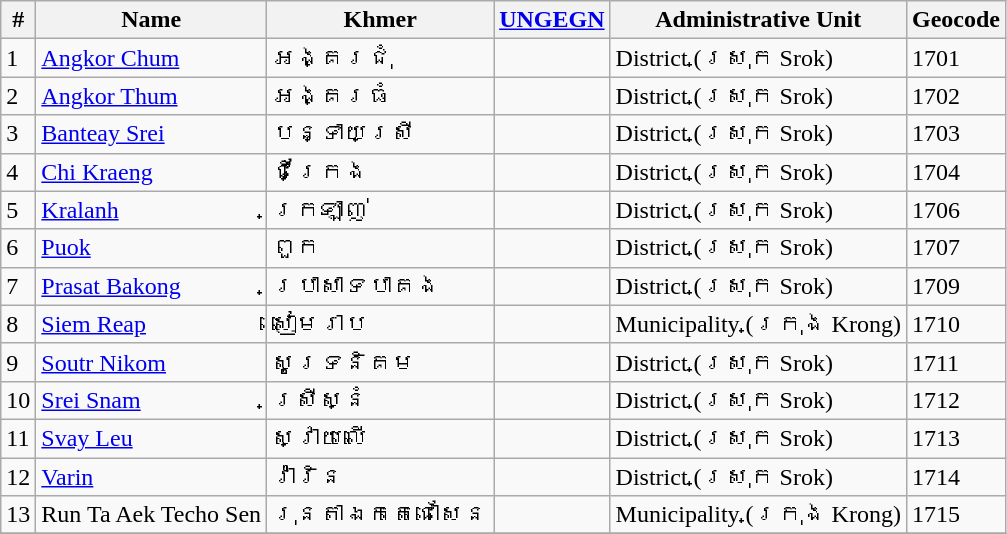<table class="wikitable sortable">
<tr>
<th>#</th>
<th>Name</th>
<th>Khmer</th>
<th><a href='#'>UNGEGN</a></th>
<th>Administrative Unit</th>
<th>Geocode</th>
</tr>
<tr>
<td>1</td>
<td><a href='#'>Angkor Chum</a></td>
<td>អង្គរជុំ</td>
<td></td>
<td>District (ស្រុក Srok)</td>
<td>1701</td>
</tr>
<tr>
<td>2</td>
<td><a href='#'>Angkor Thum</a></td>
<td>អង្គរធំ</td>
<td></td>
<td>District (ស្រុក Srok)</td>
<td>1702</td>
</tr>
<tr>
<td>3</td>
<td><a href='#'>Banteay Srei</a></td>
<td>បន្ទាយស្រី</td>
<td></td>
<td>District (ស្រុក Srok)</td>
<td>1703</td>
</tr>
<tr>
<td>4</td>
<td><a href='#'>Chi Kraeng</a></td>
<td>ជីក្រែង</td>
<td></td>
<td>District (ស្រុក Srok)</td>
<td>1704</td>
</tr>
<tr>
<td>5</td>
<td><a href='#'>Kralanh</a></td>
<td>ក្រឡាញ់</td>
<td></td>
<td>District (ស្រុក Srok)</td>
<td>1706</td>
</tr>
<tr>
<td>6</td>
<td><a href='#'>Puok</a></td>
<td>ពួក</td>
<td></td>
<td>District (ស្រុក Srok)</td>
<td>1707</td>
</tr>
<tr>
<td>7</td>
<td><a href='#'>Prasat Bakong</a></td>
<td>ប្រាសាទបាគង</td>
<td></td>
<td>District (ស្រុក Srok)</td>
<td>1709</td>
</tr>
<tr>
<td>8</td>
<td><a href='#'>Siem Reap</a></td>
<td>សៀមរាប</td>
<td></td>
<td>Municipality (ក្រុង Krong)</td>
<td>1710</td>
</tr>
<tr>
<td>9</td>
<td><a href='#'>Soutr Nikom</a></td>
<td>សូទ្រនិគម</td>
<td></td>
<td>District (ស្រុក Srok)</td>
<td>1711</td>
</tr>
<tr>
<td>10</td>
<td><a href='#'>Srei Snam</a></td>
<td>ស្រីស្នំ</td>
<td></td>
<td>District (ស្រុក Srok)</td>
<td>1712</td>
</tr>
<tr>
<td>11</td>
<td><a href='#'>Svay Leu</a></td>
<td>ស្វាយលើ</td>
<td></td>
<td>District (ស្រុក Srok)</td>
<td>1713</td>
</tr>
<tr>
<td>12</td>
<td><a href='#'>Varin</a></td>
<td>វ៉ារិន</td>
<td></td>
<td>District (ស្រុក Srok)</td>
<td>1714</td>
</tr>
<tr>
<td>13</td>
<td>Run Ta Aek Techo Sen</td>
<td>រុនតាឯកតេជោសែន</td>
<td></td>
<td>Municipality (ក្រុង Krong)</td>
<td>1715</td>
</tr>
<tr>
</tr>
</table>
